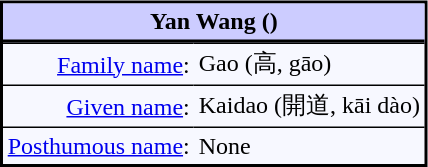<table cellpadding=3px cellspacing=0px bgcolor=#f7f8ff style="float:right; border:2px solid; margin:5px;">
<tr>
<th align=center style="background:#ccf; border-bottom:2px solid" colspan=2><strong>Yan Wang</strong> ()</th>
</tr>
<tr>
<td align=right style="border-top:1px solid"><a href='#'>Family name</a>:</td>
<td style="border-top:1px solid">Gao (高, gāo)</td>
</tr>
<tr>
<td align=right style="border-top:1px solid"><a href='#'>Given name</a>:</td>
<td style="border-top:1px solid">Kaidao (開道, kāi dào)</td>
</tr>
<tr>
<td align=right style="border-top:1px solid"><a href='#'>Posthumous name</a>:</td>
<td style="border-top:1px solid">None</td>
</tr>
</table>
